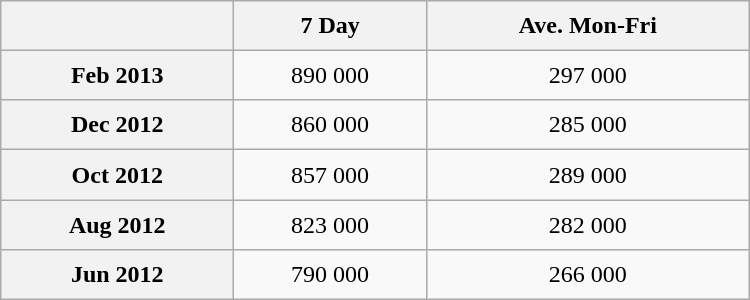<table class="wikitable sortable" style="text-align:center; width:500px; height:200px;">
<tr>
<th></th>
<th>7 Day</th>
<th>Ave. Mon-Fri</th>
</tr>
<tr>
<th scope="row">Feb 2013</th>
<td>890 000</td>
<td>297 000</td>
</tr>
<tr>
<th scope="row">Dec 2012</th>
<td>860 000</td>
<td>285 000</td>
</tr>
<tr>
<th scope="row">Oct 2012</th>
<td>857 000</td>
<td>289 000</td>
</tr>
<tr>
<th scope="row">Aug 2012</th>
<td>823 000</td>
<td>282 000</td>
</tr>
<tr>
<th scope="row">Jun 2012</th>
<td>790 000</td>
<td>266 000</td>
</tr>
</table>
